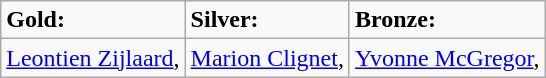<table class="wikitable">
<tr>
<td !align="center"><strong>Gold:</strong> </td>
<td !align="center"><strong>Silver:</strong> </td>
<td !align="center"><strong>Bronze:</strong> </td>
</tr>
<tr>
<td><a href='#'>Leontien Zijlaard</a>, </td>
<td><a href='#'>Marion Clignet</a>, </td>
<td><a href='#'>Yvonne McGregor</a>, </td>
</tr>
</table>
